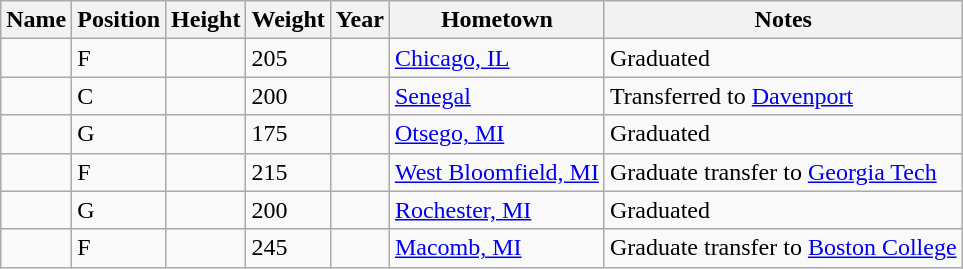<table class="wikitable sortable" border="1">
<tr>
<th>Name</th>
<th>Position</th>
<th>Height</th>
<th>Weight</th>
<th>Year</th>
<th>Hometown</th>
<th>Notes</th>
</tr>
<tr>
<td></td>
<td>F</td>
<td></td>
<td>205</td>
<td></td>
<td><a href='#'>Chicago, IL</a></td>
<td>Graduated</td>
</tr>
<tr>
<td></td>
<td>C</td>
<td></td>
<td>200</td>
<td></td>
<td><a href='#'>Senegal</a></td>
<td>Transferred to <a href='#'>Davenport</a></td>
</tr>
<tr>
<td></td>
<td>G</td>
<td></td>
<td>175</td>
<td></td>
<td><a href='#'>Otsego, MI</a></td>
<td>Graduated</td>
</tr>
<tr>
<td></td>
<td>F</td>
<td></td>
<td>215</td>
<td></td>
<td><a href='#'>West Bloomfield, MI</a></td>
<td>Graduate transfer to <a href='#'>Georgia Tech</a></td>
</tr>
<tr>
<td></td>
<td>G</td>
<td></td>
<td>200</td>
<td></td>
<td><a href='#'>Rochester, MI</a></td>
<td>Graduated</td>
</tr>
<tr>
<td></td>
<td>F</td>
<td></td>
<td>245</td>
<td></td>
<td><a href='#'>Macomb, MI</a></td>
<td>Graduate transfer to <a href='#'>Boston College</a></td>
</tr>
</table>
